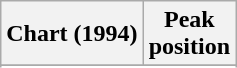<table class="wikitable sortable plainrowheaders">
<tr>
<th>Chart (1994)</th>
<th>Peak<br>position</th>
</tr>
<tr>
</tr>
<tr>
</tr>
<tr>
</tr>
<tr>
</tr>
<tr>
</tr>
<tr>
</tr>
</table>
